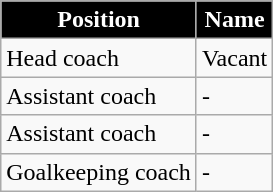<table class="wikitable">
<tr>
<th style="background:#000000; color:#FFFFFF;">Position</th>
<th style="background:#000000; color:#FFFFFF;">Name</th>
</tr>
<tr>
<td>Head coach</td>
<td> Vacant</td>
</tr>
<tr>
<td>Assistant coach</td>
<td>-</td>
</tr>
<tr>
<td>Assistant coach</td>
<td>-</td>
</tr>
<tr>
<td>Goalkeeping coach</td>
<td>-</td>
</tr>
</table>
